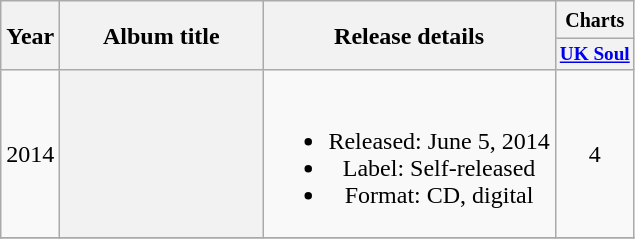<table class="wikitable plainrowheaders" style="text-align:center;">
<tr>
<th rowspan="2;">Year</th>
<th scope="col" rowspan="2" style="width:8em;">Album title</th>
<th scope="col" rowspan="2">Release details</th>
<th scope="col" colspan="1"><small>Charts</small></th>
</tr>
<tr>
<th style="font-size:80%;"><a href='#'>UK Soul</a></th>
</tr>
<tr>
<td>2014</td>
<th></th>
<td><br><ul><li>Released: June 5, 2014</li><li>Label: Self-released</li><li>Format: CD, digital</li></ul></td>
<td>4</td>
</tr>
<tr>
</tr>
</table>
